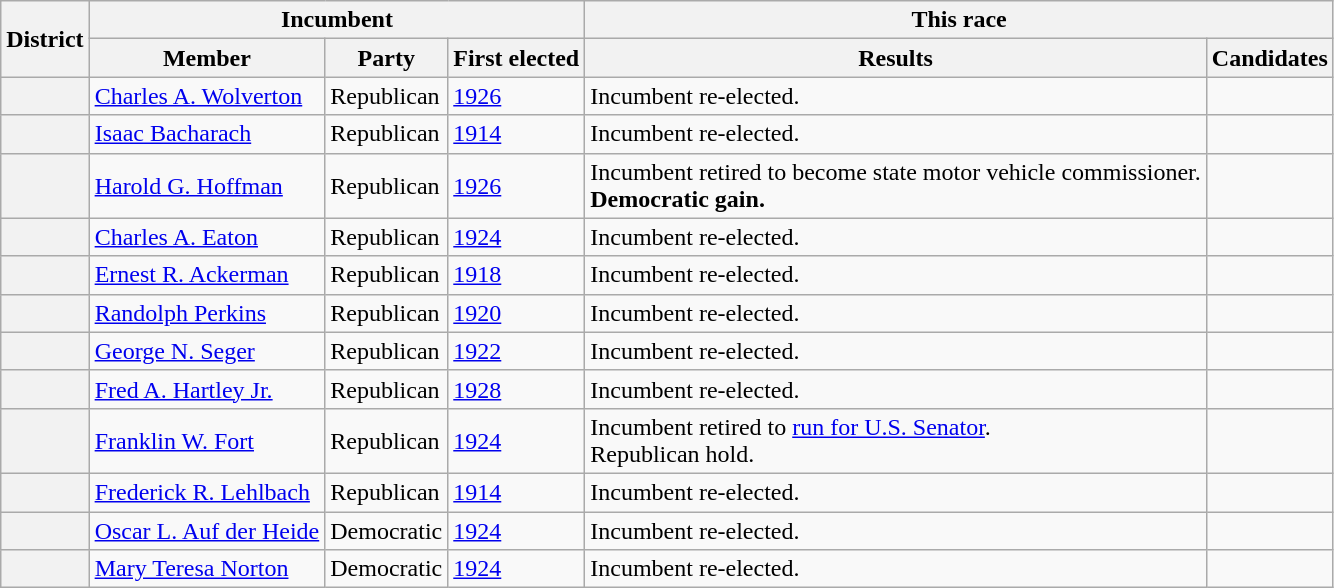<table class=wikitable>
<tr>
<th rowspan=2>District</th>
<th colspan=3>Incumbent</th>
<th colspan=2>This race</th>
</tr>
<tr>
<th>Member</th>
<th>Party</th>
<th>First elected</th>
<th>Results</th>
<th>Candidates</th>
</tr>
<tr>
<th></th>
<td><a href='#'>Charles A. Wolverton</a></td>
<td>Republican</td>
<td><a href='#'>1926</a></td>
<td>Incumbent re-elected.</td>
<td nowrap></td>
</tr>
<tr>
<th></th>
<td><a href='#'>Isaac Bacharach</a></td>
<td>Republican</td>
<td><a href='#'>1914</a></td>
<td>Incumbent re-elected.</td>
<td nowrap></td>
</tr>
<tr>
<th></th>
<td><a href='#'>Harold G. Hoffman</a></td>
<td>Republican</td>
<td><a href='#'>1926</a></td>
<td>Incumbent retired to become state motor vehicle commissioner.<br><strong>Democratic gain.</strong></td>
<td nowrap></td>
</tr>
<tr>
<th></th>
<td><a href='#'>Charles A. Eaton</a></td>
<td>Republican</td>
<td><a href='#'>1924</a></td>
<td>Incumbent re-elected.</td>
<td nowrap></td>
</tr>
<tr>
<th></th>
<td><a href='#'>Ernest R. Ackerman</a></td>
<td>Republican</td>
<td><a href='#'>1918</a></td>
<td>Incumbent re-elected.</td>
<td nowrap></td>
</tr>
<tr>
<th></th>
<td><a href='#'>Randolph Perkins</a></td>
<td>Republican</td>
<td><a href='#'>1920</a></td>
<td>Incumbent re-elected.</td>
<td nowrap></td>
</tr>
<tr>
<th></th>
<td><a href='#'>George N. Seger</a></td>
<td>Republican</td>
<td><a href='#'>1922</a></td>
<td>Incumbent re-elected.</td>
<td nowrap></td>
</tr>
<tr>
<th></th>
<td><a href='#'>Fred A. Hartley Jr.</a></td>
<td>Republican</td>
<td><a href='#'>1928</a></td>
<td>Incumbent re-elected.</td>
<td nowrap></td>
</tr>
<tr>
<th></th>
<td><a href='#'>Franklin W. Fort</a></td>
<td>Republican</td>
<td><a href='#'>1924</a></td>
<td>Incumbent retired to <a href='#'>run for U.S. Senator</a>.<br>Republican hold.</td>
<td nowrap></td>
</tr>
<tr>
<th></th>
<td><a href='#'>Frederick R. Lehlbach</a></td>
<td>Republican</td>
<td><a href='#'>1914</a></td>
<td>Incumbent re-elected.</td>
<td nowrap></td>
</tr>
<tr>
<th></th>
<td><a href='#'>Oscar L. Auf der Heide</a></td>
<td>Democratic</td>
<td><a href='#'>1924</a></td>
<td>Incumbent re-elected.</td>
<td nowrap></td>
</tr>
<tr>
<th></th>
<td><a href='#'>Mary Teresa Norton</a></td>
<td>Democratic</td>
<td><a href='#'>1924</a></td>
<td>Incumbent re-elected.</td>
<td nowrap></td>
</tr>
</table>
